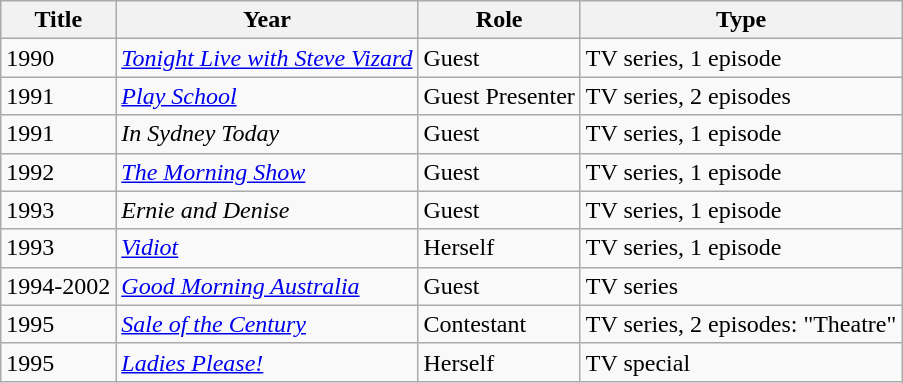<table class="wikitable">
<tr>
<th>Title</th>
<th>Year</th>
<th>Role</th>
<th>Type</th>
</tr>
<tr>
<td>1990</td>
<td><em><a href='#'>Tonight Live with Steve Vizard</a></em></td>
<td>Guest</td>
<td>TV series, 1 episode</td>
</tr>
<tr>
<td>1991</td>
<td><em><a href='#'>Play School</a></em></td>
<td>Guest Presenter</td>
<td>TV series, 2 episodes</td>
</tr>
<tr>
<td>1991</td>
<td><em>In Sydney Today</em></td>
<td>Guest</td>
<td>TV series, 1 episode</td>
</tr>
<tr>
<td>1992</td>
<td><em><a href='#'>The Morning Show</a></em></td>
<td>Guest</td>
<td>TV series, 1 episode</td>
</tr>
<tr>
<td>1993</td>
<td><em>Ernie and Denise</em></td>
<td>Guest</td>
<td>TV series, 1 episode</td>
</tr>
<tr>
<td>1993</td>
<td><em><a href='#'>Vidiot</a></em></td>
<td>Herself</td>
<td>TV series, 1 episode</td>
</tr>
<tr>
<td>1994-2002</td>
<td><em><a href='#'>Good Morning Australia</a></em></td>
<td>Guest</td>
<td>TV series</td>
</tr>
<tr>
<td>1995</td>
<td><em><a href='#'>Sale of the Century</a></em></td>
<td>Contestant</td>
<td>TV series, 2 episodes: "Theatre"</td>
</tr>
<tr>
<td>1995</td>
<td><em><a href='#'>Ladies Please!</a></em></td>
<td>Herself</td>
<td>TV special</td>
</tr>
</table>
